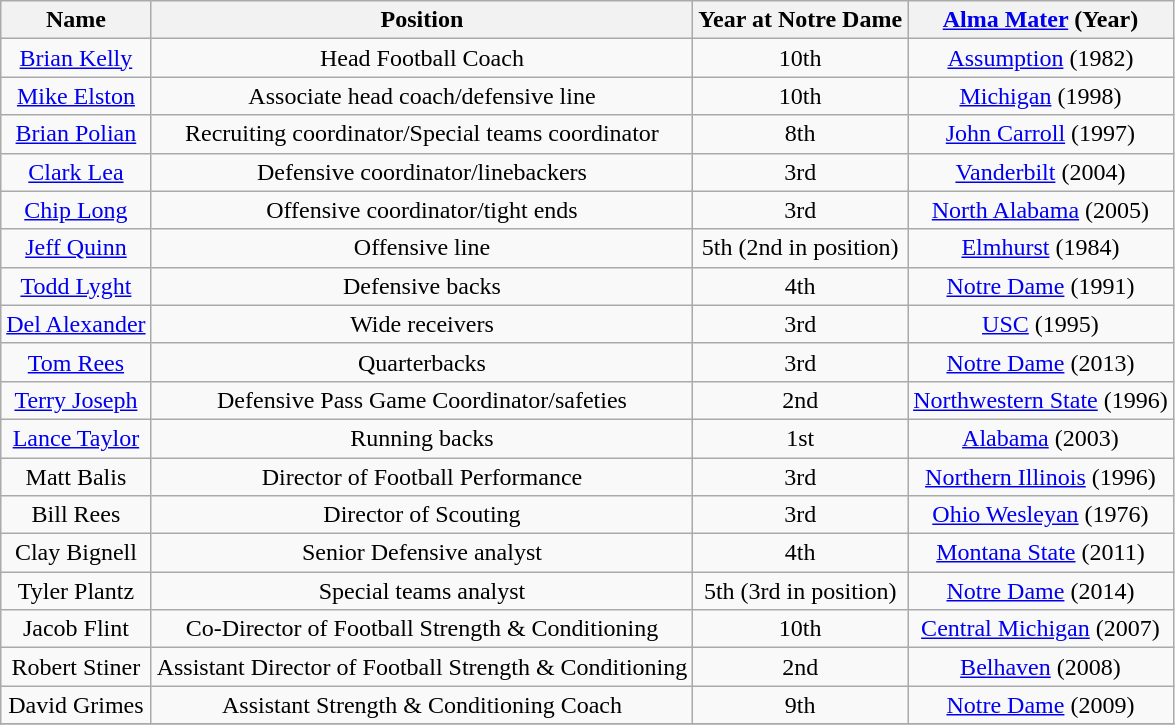<table class="wikitable">
<tr>
<th>Name</th>
<th>Position</th>
<th>Year at Notre Dame</th>
<th><a href='#'>Alma Mater</a> (Year)</th>
</tr>
<tr style="text-align:center;">
<td><a href='#'>Brian Kelly</a></td>
<td>Head Football Coach</td>
<td>10th</td>
<td><a href='#'>Assumption</a> (1982)</td>
</tr>
<tr style="text-align:center;">
<td><a href='#'>Mike Elston</a></td>
<td>Associate head coach/defensive line</td>
<td>10th</td>
<td><a href='#'>Michigan</a> (1998)</td>
</tr>
<tr style="text-align:center;">
<td><a href='#'>Brian Polian</a></td>
<td>Recruiting coordinator/Special teams coordinator</td>
<td>8th</td>
<td><a href='#'>John Carroll</a> (1997)</td>
</tr>
<tr style="text-align:center;">
<td><a href='#'>Clark Lea</a></td>
<td>Defensive coordinator/linebackers</td>
<td>3rd</td>
<td><a href='#'>Vanderbilt</a> (2004)</td>
</tr>
<tr style="text-align:center;">
<td><a href='#'>Chip Long</a></td>
<td>Offensive coordinator/tight ends</td>
<td>3rd</td>
<td><a href='#'>North Alabama</a> (2005)</td>
</tr>
<tr style="text-align:center;">
<td><a href='#'>Jeff Quinn</a></td>
<td>Offensive line</td>
<td>5th (2nd in position)</td>
<td><a href='#'>Elmhurst</a> (1984)</td>
</tr>
<tr style="text-align:center;">
<td><a href='#'>Todd Lyght</a></td>
<td>Defensive backs</td>
<td>4th</td>
<td><a href='#'>Notre Dame</a> (1991)</td>
</tr>
<tr style="text-align:center;">
<td><a href='#'>Del Alexander</a></td>
<td>Wide receivers</td>
<td>3rd</td>
<td><a href='#'>USC</a> (1995)</td>
</tr>
<tr style="text-align:center;">
<td><a href='#'>Tom Rees</a></td>
<td>Quarterbacks</td>
<td>3rd</td>
<td><a href='#'>Notre Dame</a> (2013)</td>
</tr>
<tr style="text-align:center;">
<td><a href='#'>Terry Joseph</a></td>
<td>Defensive Pass Game Coordinator/safeties</td>
<td>2nd</td>
<td><a href='#'>Northwestern State</a> (1996)</td>
</tr>
<tr style="text-align:center;">
<td><a href='#'>Lance Taylor</a></td>
<td>Running backs</td>
<td>1st</td>
<td><a href='#'>Alabama</a> (2003)</td>
</tr>
<tr style="text-align:center;">
<td>Matt Balis</td>
<td>Director of Football Performance</td>
<td>3rd</td>
<td><a href='#'>Northern Illinois</a> (1996)</td>
</tr>
<tr style="text-align:center;">
<td>Bill Rees</td>
<td>Director of Scouting</td>
<td>3rd</td>
<td><a href='#'>Ohio Wesleyan</a> (1976)</td>
</tr>
<tr style="text-align:center;">
<td>Clay Bignell</td>
<td>Senior Defensive analyst</td>
<td>4th</td>
<td><a href='#'>Montana State</a> (2011)</td>
</tr>
<tr style="text-align:center;">
<td>Tyler Plantz</td>
<td>Special teams analyst</td>
<td>5th (3rd in position)</td>
<td><a href='#'>Notre Dame</a> (2014)</td>
</tr>
<tr style="text-align:center;">
<td>Jacob Flint</td>
<td>Co-Director of Football Strength & Conditioning</td>
<td>10th</td>
<td><a href='#'>Central Michigan</a> (2007)</td>
</tr>
<tr style="text-align:center;">
<td>Robert Stiner</td>
<td>Assistant Director of Football Strength & Conditioning</td>
<td>2nd</td>
<td><a href='#'>Belhaven</a> (2008)</td>
</tr>
<tr style="text-align:center;">
<td>David Grimes</td>
<td>Assistant Strength & Conditioning Coach</td>
<td>9th</td>
<td><a href='#'>Notre Dame</a> (2009)</td>
</tr>
<tr style="text-align:center;">
</tr>
</table>
